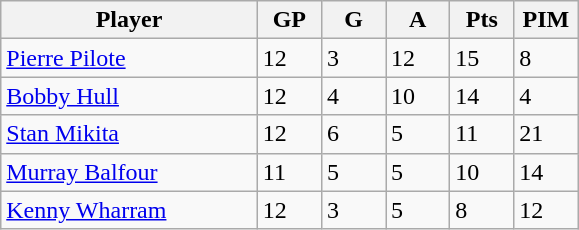<table border="1" class="wikitable">
<tr>
<th bgcolor="#DDDDFF" width="40%">Player</th>
<th bgcolor="#DDDDFF" width="10%">GP</th>
<th bgcolor="#DDDDFF" width="10%">G</th>
<th bgcolor="#DDDDFF" width="10%">A</th>
<th bgcolor="#DDDDFF" width="10%">Pts</th>
<th bgcolor="#DDDDFF" width="10%">PIM</th>
</tr>
<tr>
<td><a href='#'>Pierre Pilote</a></td>
<td>12</td>
<td>3</td>
<td>12</td>
<td>15</td>
<td>8</td>
</tr>
<tr>
<td><a href='#'>Bobby Hull</a></td>
<td>12</td>
<td>4</td>
<td>10</td>
<td>14</td>
<td>4</td>
</tr>
<tr>
<td><a href='#'>Stan Mikita</a></td>
<td>12</td>
<td>6</td>
<td>5</td>
<td>11</td>
<td>21</td>
</tr>
<tr>
<td><a href='#'>Murray Balfour</a></td>
<td>11</td>
<td>5</td>
<td>5</td>
<td>10</td>
<td>14</td>
</tr>
<tr>
<td><a href='#'>Kenny Wharram</a></td>
<td>12</td>
<td>3</td>
<td>5</td>
<td>8</td>
<td>12</td>
</tr>
</table>
